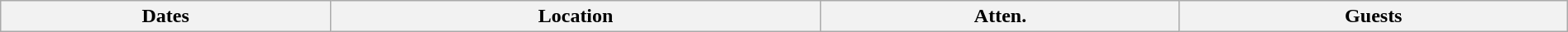<table class="wikitable" width="100%">
<tr>
<th>Dates</th>
<th>Location</th>
<th>Atten.</th>
<th>Guests<br>

</th>
</tr>
</table>
